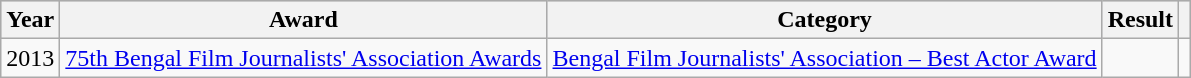<table class="wikitable sortable">
<tr style="background:#cccccf; text-align: center;">
<th>Year</th>
<th>Award</th>
<th>Category</th>
<th>Result</th>
<th></th>
</tr>
<tr>
<td>2013</td>
<td><a href='#'>75th Bengal Film Journalists' Association Awards</a></td>
<td><a href='#'>Bengal Film Journalists' Association – Best Actor Award</a></td>
<td></td>
<td></td>
</tr>
</table>
